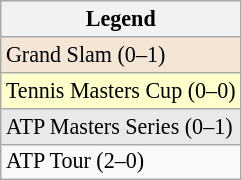<table class=wikitable style=font-size:92%>
<tr bgcolor="#eeeeee">
<th>Legend</th>
</tr>
<tr style="background:#f3e6d7;">
<td>Grand Slam (0–1)</td>
</tr>
<tr style="background:#ffc;">
<td>Tennis Masters Cup (0–0)</td>
</tr>
<tr style="background:#e9e9e9;">
<td>ATP Masters Series (0–1)</td>
</tr>
<tr>
<td>ATP Tour (2–0)</td>
</tr>
</table>
